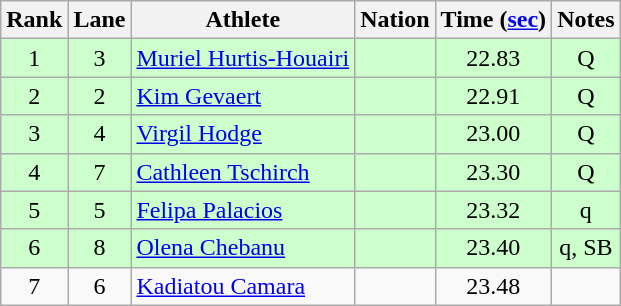<table class="wikitable sortable" style="text-align:center">
<tr>
<th>Rank</th>
<th>Lane</th>
<th>Athlete</th>
<th>Nation</th>
<th>Time (<a href='#'>sec</a>)</th>
<th>Notes</th>
</tr>
<tr bgcolor=ccffcc>
<td>1</td>
<td>3</td>
<td align="left"><a href='#'>Muriel Hurtis-Houairi</a></td>
<td align=left></td>
<td>22.83</td>
<td>Q</td>
</tr>
<tr bgcolor=ccffcc>
<td>2</td>
<td>2</td>
<td align="left"><a href='#'>Kim Gevaert</a></td>
<td align=left></td>
<td>22.91</td>
<td>Q</td>
</tr>
<tr bgcolor=ccffcc>
<td>3</td>
<td>4</td>
<td align="left"><a href='#'>Virgil Hodge</a></td>
<td align=left></td>
<td>23.00</td>
<td>Q</td>
</tr>
<tr bgcolor=ccffcc>
<td>4</td>
<td>7</td>
<td align="left"><a href='#'>Cathleen Tschirch</a></td>
<td align=left></td>
<td>23.30</td>
<td>Q</td>
</tr>
<tr bgcolor=ccffcc>
<td>5</td>
<td>5</td>
<td align="left"><a href='#'>Felipa Palacios</a></td>
<td align=left></td>
<td>23.32</td>
<td>q</td>
</tr>
<tr bgcolor=ccffcc>
<td>6</td>
<td>8</td>
<td align="left"><a href='#'>Olena Chebanu</a></td>
<td align=left></td>
<td>23.40</td>
<td>q, SB</td>
</tr>
<tr>
<td>7</td>
<td>6</td>
<td align="left"><a href='#'>Kadiatou Camara</a></td>
<td align=left></td>
<td>23.48</td>
<td></td>
</tr>
</table>
